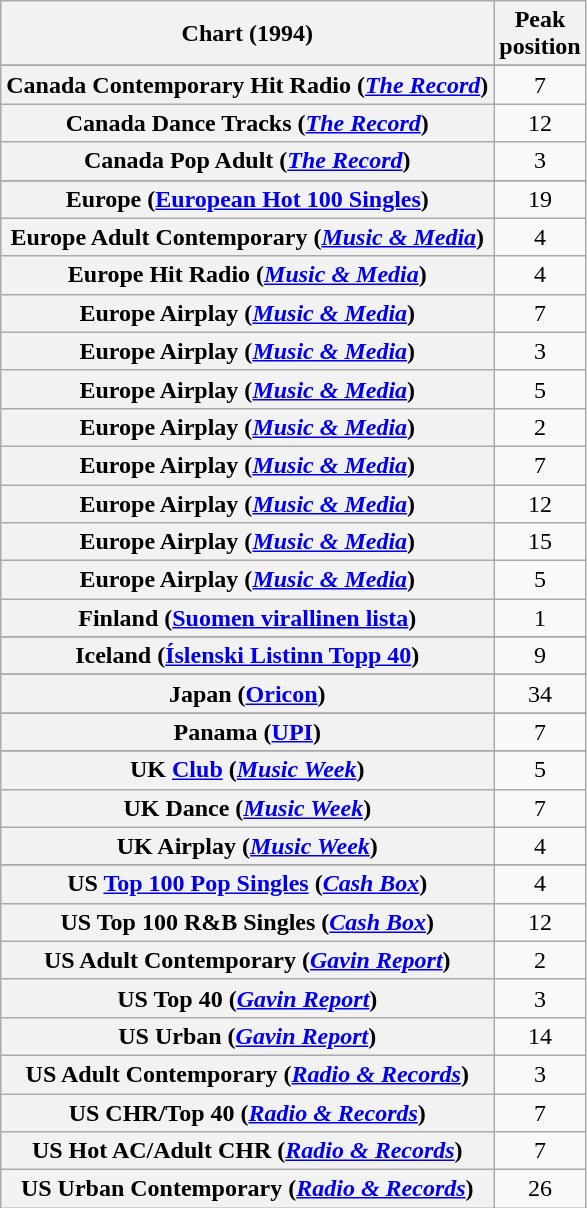<table class="wikitable sortable plainrowheaders" style="text-align:center;">
<tr>
<th>Chart (1994)</th>
<th>Peak<br>position</th>
</tr>
<tr>
</tr>
<tr>
</tr>
<tr>
</tr>
<tr>
<th scope="row">Canada Contemporary Hit Radio (<em><a href='#'>The Record</a></em>)</th>
<td>7</td>
</tr>
<tr>
<th scope="row">Canada Dance Tracks (<em><a href='#'>The Record</a></em>)</th>
<td>12</td>
</tr>
<tr>
<th scope="row">Canada Pop Adult (<em><a href='#'>The Record</a></em>)</th>
<td>3</td>
</tr>
<tr>
</tr>
<tr>
</tr>
<tr>
<th scope="row">Europe (<a href='#'>European Hot 100 Singles</a>)</th>
<td>19</td>
</tr>
<tr>
<th scope="row">Europe Adult Contemporary (<em><a href='#'>Music & Media</a></em>)</th>
<td>4</td>
</tr>
<tr>
<th scope="row">Europe Hit Radio (<em><a href='#'>Music & Media</a></em>)</th>
<td>4</td>
</tr>
<tr>
<th scope="row">Europe  Airplay (<em><a href='#'>Music & Media</a></em>)</th>
<td>7</td>
</tr>
<tr>
<th scope="row">Europe  Airplay (<em><a href='#'>Music & Media</a></em>)</th>
<td>3</td>
</tr>
<tr>
<th scope="row">Europe  Airplay (<em><a href='#'>Music & Media</a></em>)</th>
<td>5</td>
</tr>
<tr>
<th scope="row">Europe  Airplay (<em><a href='#'>Music & Media</a></em>)</th>
<td>2</td>
</tr>
<tr>
<th scope="row">Europe  Airplay (<em><a href='#'>Music & Media</a></em>)</th>
<td>7</td>
</tr>
<tr>
<th scope="row">Europe  Airplay (<em><a href='#'>Music & Media</a></em>)</th>
<td>12</td>
</tr>
<tr>
<th scope="row">Europe  Airplay (<em><a href='#'>Music & Media</a></em>)</th>
<td>15</td>
</tr>
<tr>
<th scope="row">Europe  Airplay (<em><a href='#'>Music & Media</a></em>)</th>
<td>5</td>
</tr>
<tr>
<th scope="row">Finland (<a href='#'>Suomen virallinen lista</a>)</th>
<td>1</td>
</tr>
<tr>
</tr>
<tr>
</tr>
<tr>
<th scope="row">Iceland (<a href='#'>Íslenski Listinn Topp 40</a>)</th>
<td>9</td>
</tr>
<tr>
</tr>
<tr>
<th scope="row">Japan (<a href='#'>Oricon</a>)</th>
<td>34</td>
</tr>
<tr>
</tr>
<tr>
</tr>
<tr>
</tr>
<tr>
<th scope="row">Panama (<a href='#'>UPI</a>)</th>
<td>7</td>
</tr>
<tr>
</tr>
<tr>
</tr>
<tr>
</tr>
<tr>
<th scope="row">UK <a href='#'>Club</a> (<em><a href='#'>Music Week</a></em>)<br></th>
<td>5</td>
</tr>
<tr>
<th scope="row">UK Dance (<em><a href='#'>Music Week</a></em>)</th>
<td>7</td>
</tr>
<tr>
<th scope="row">UK Airplay (<em><a href='#'>Music Week</a></em>)</th>
<td>4</td>
</tr>
<tr>
</tr>
<tr>
</tr>
<tr>
</tr>
<tr>
</tr>
<tr>
</tr>
<tr>
</tr>
<tr>
</tr>
<tr>
<th scope="row">US <a href='#'>Top 100 Pop Singles</a> (<em><a href='#'>Cash Box</a></em>)</th>
<td>4</td>
</tr>
<tr>
<th scope="row">US Top 100 R&B Singles (<em><a href='#'>Cash Box</a></em>)</th>
<td>12</td>
</tr>
<tr>
<th scope="row">US Adult Contemporary (<em><a href='#'>Gavin Report</a></em>)</th>
<td>2</td>
</tr>
<tr>
<th scope="row">US Top 40 (<em><a href='#'>Gavin Report</a></em>)</th>
<td>3</td>
</tr>
<tr>
<th scope="row">US Urban (<em><a href='#'>Gavin Report</a></em>)</th>
<td>14</td>
</tr>
<tr>
<th scope="row">US Adult Contemporary (<em><a href='#'>Radio & Records</a></em>)</th>
<td>3</td>
</tr>
<tr>
<th scope="row">US CHR/Top 40 (<em><a href='#'>Radio & Records</a></em>)</th>
<td>7</td>
</tr>
<tr>
<th scope="row">US Hot AC/Adult CHR (<em><a href='#'>Radio & Records</a></em>)</th>
<td>7</td>
</tr>
<tr>
<th scope="row">US Urban Contemporary (<em><a href='#'>Radio & Records</a></em>)</th>
<td>26</td>
</tr>
</table>
